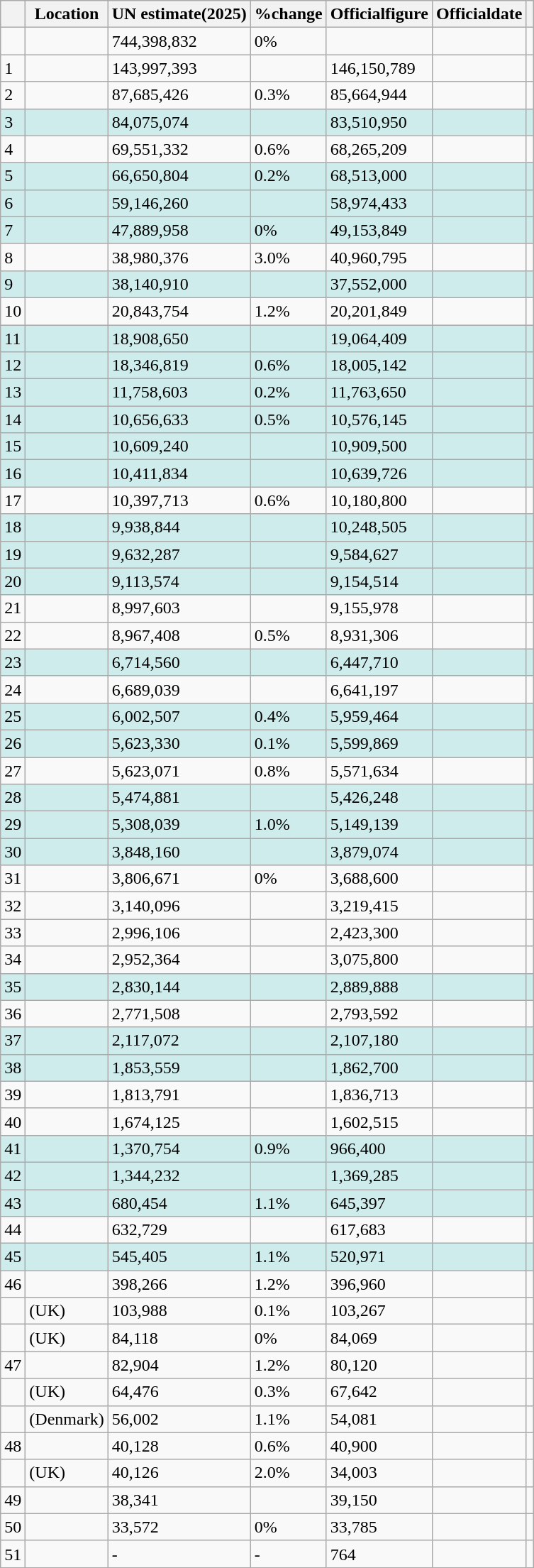<table class="sortable wikitable sticky-header sort-under col1left col2left" >
<tr>
<th></th>
<th>Location</th>
<th>UN estimate(2025)</th>
<th>%change</th>
<th>Officialfigure</th>
<th>Officialdate</th>
<th class="unsortable"></th>
</tr>
<tr>
<td></td>
<td></td>
<td>744,398,832</td>
<td>0%</td>
<td></td>
<td></td>
<td></td>
</tr>
<tr>
<td>1 </td>
<td></td>
<td>143,997,393</td>
<td></td>
<td>146,150,789</td>
<td></td>
<td></td>
</tr>
<tr>
<td>2 </td>
<td></td>
<td>87,685,426</td>
<td>0.3%</td>
<td>85,664,944</td>
<td></td>
<td></td>
</tr>
<tr bgcolor="#CFECEC">
<td>3</td>
<td></td>
<td>84,075,074</td>
<td></td>
<td>83,510,950</td>
<td></td>
<td></td>
</tr>
<tr>
<td>4 </td>
<td></td>
<td>69,551,332</td>
<td>0.6%</td>
<td>68,265,209</td>
<td></td>
<td></td>
</tr>
<tr bgcolor="#CFECEC">
<td>5 </td>
<td></td>
<td>66,650,804</td>
<td>0.2%</td>
<td>68,513,000</td>
<td></td>
<td></td>
</tr>
<tr bgcolor="#CFECEC">
<td>6 </td>
<td></td>
<td>59,146,260</td>
<td></td>
<td>58,974,433</td>
<td></td>
<td></td>
</tr>
<tr bgcolor="#CFECEC">
<td>7 </td>
<td></td>
<td>47,889,958</td>
<td>0%</td>
<td>49,153,849</td>
<td></td>
<td></td>
</tr>
<tr>
<td>8</td>
<td></td>
<td>38,980,376</td>
<td>3.0%</td>
<td>40,960,795</td>
<td></td>
<td></td>
</tr>
<tr bgcolor="#CFECEC">
<td>9</td>
<td></td>
<td>38,140,910</td>
<td></td>
<td>37,552,000</td>
<td></td>
<td></td>
</tr>
<tr>
<td>10 </td>
<td></td>
<td>20,843,754</td>
<td>1.2%</td>
<td>20,201,849</td>
<td></td>
<td></td>
</tr>
<tr bgcolor="#CFECEC">
<td>11</td>
<td></td>
<td>18,908,650</td>
<td></td>
<td>19,064,409</td>
<td></td>
<td></td>
</tr>
<tr bgcolor="#CFECEC">
<td>12 </td>
<td></td>
<td>18,346,819</td>
<td>0.6%</td>
<td>18,005,142</td>
<td></td>
<td></td>
</tr>
<tr bgcolor="#CFECEC">
<td>13</td>
<td></td>
<td>11,758,603</td>
<td>0.2%</td>
<td>11,763,650</td>
<td></td>
<td></td>
</tr>
<tr bgcolor="#CFECEC">
<td>14</td>
<td></td>
<td>10,656,633</td>
<td>0.5%</td>
<td>10,576,145</td>
<td></td>
<td></td>
</tr>
<tr bgcolor="#CFECEC">
<td>15</td>
<td></td>
<td>10,609,240</td>
<td></td>
<td>10,909,500</td>
<td></td>
<td></td>
</tr>
<tr bgcolor="#CFECEC">
<td>16 </td>
<td></td>
<td>10,411,834</td>
<td></td>
<td>10,639,726</td>
<td></td>
<td></td>
</tr>
<tr>
<td>17 </td>
<td></td>
<td>10,397,713</td>
<td>0.6%</td>
<td>10,180,800</td>
<td></td>
<td></td>
</tr>
<tr bgcolor="#CFECEC">
<td>18 </td>
<td></td>
<td>9,938,844</td>
<td></td>
<td>10,248,505</td>
<td></td>
<td></td>
</tr>
<tr bgcolor="#CFECEC">
<td>19</td>
<td></td>
<td>9,632,287</td>
<td></td>
<td>9,584,627</td>
<td></td>
<td></td>
</tr>
<tr bgcolor="#CFECEC">
<td>20</td>
<td></td>
<td>9,113,574</td>
<td></td>
<td>9,154,514</td>
<td></td>
<td></td>
</tr>
<tr>
<td>21</td>
<td></td>
<td>8,997,603</td>
<td></td>
<td>9,155,978</td>
<td></td>
<td></td>
</tr>
<tr>
<td>22</td>
<td></td>
<td>8,967,408</td>
<td>0.5%</td>
<td>8,931,306</td>
<td></td>
<td></td>
</tr>
<tr bgcolor="#CFECEC">
<td>23</td>
<td></td>
<td>6,714,560</td>
<td></td>
<td>6,447,710</td>
<td></td>
<td></td>
</tr>
<tr>
<td>24</td>
<td></td>
<td>6,689,039</td>
<td></td>
<td>6,641,197</td>
<td></td>
<td></td>
</tr>
<tr bgcolor="#CFECEC">
<td>25 </td>
<td></td>
<td>6,002,507</td>
<td>0.4%</td>
<td>5,959,464</td>
<td></td>
<td></td>
</tr>
<tr bgcolor="#CFECEC">
<td>26</td>
<td></td>
<td>5,623,330</td>
<td>0.1%</td>
<td>5,599,869</td>
<td></td>
<td></td>
</tr>
<tr>
<td>27 </td>
<td></td>
<td>5,623,071</td>
<td>0.8%</td>
<td>5,571,634</td>
<td></td>
<td></td>
</tr>
<tr bgcolor="#CFECEC">
<td>28</td>
<td></td>
<td>5,474,881</td>
<td></td>
<td>5,426,248</td>
<td></td>
<td></td>
</tr>
<tr bgcolor="#CFECEC">
<td>29</td>
<td></td>
<td>5,308,039</td>
<td>1.0%</td>
<td>5,149,139</td>
<td></td>
<td></td>
</tr>
<tr bgcolor="#CFECEC">
<td>30</td>
<td></td>
<td>3,848,160</td>
<td></td>
<td>3,879,074</td>
<td></td>
<td></td>
</tr>
<tr>
<td>31 </td>
<td></td>
<td>3,806,671</td>
<td>0%</td>
<td>3,688,600</td>
<td></td>
<td></td>
</tr>
<tr>
<td>32</td>
<td></td>
<td>3,140,096</td>
<td></td>
<td>3,219,415</td>
<td></td>
<td></td>
</tr>
<tr>
<td>33</td>
<td></td>
<td>2,996,106</td>
<td></td>
<td>2,423,300</td>
<td></td>
<td></td>
</tr>
<tr>
<td>34 </td>
<td></td>
<td>2,952,364</td>
<td></td>
<td>3,075,800</td>
<td></td>
<td></td>
</tr>
<tr bgcolor="#CFECEC">
<td>35</td>
<td></td>
<td>2,830,144</td>
<td></td>
<td>2,889,888</td>
<td></td>
<td></td>
</tr>
<tr>
<td>36</td>
<td></td>
<td>2,771,508</td>
<td></td>
<td>2,793,592</td>
<td></td>
<td></td>
</tr>
<tr bgcolor="#CFECEC">
<td>37</td>
<td></td>
<td>2,117,072</td>
<td></td>
<td>2,107,180</td>
<td></td>
<td></td>
</tr>
<tr bgcolor="#CFECEC">
<td>38</td>
<td></td>
<td>1,853,559</td>
<td></td>
<td>1,862,700</td>
<td></td>
<td></td>
</tr>
<tr>
<td>39</td>
<td></td>
<td>1,813,791</td>
<td></td>
<td>1,836,713</td>
<td></td>
<td></td>
</tr>
<tr>
<td>40</td>
<td></td>
<td>1,674,125</td>
<td></td>
<td>1,602,515</td>
<td></td>
<td></td>
</tr>
<tr bgcolor="#CFECEC">
<td>41 </td>
<td></td>
<td>1,370,754</td>
<td>0.9%</td>
<td>966,400</td>
<td></td>
<td></td>
</tr>
<tr bgcolor="#CFECEC">
<td>42</td>
<td></td>
<td>1,344,232</td>
<td></td>
<td>1,369,285</td>
<td></td>
<td></td>
</tr>
<tr bgcolor="#CFECEC">
<td>43</td>
<td></td>
<td>680,454</td>
<td>1.1%</td>
<td>645,397</td>
<td></td>
<td></td>
</tr>
<tr>
<td>44</td>
<td></td>
<td>632,729</td>
<td></td>
<td>617,683</td>
<td></td>
<td></td>
</tr>
<tr bgcolor="#CFECEC">
<td>45</td>
<td></td>
<td>545,405</td>
<td>1.1%</td>
<td>520,971</td>
<td></td>
<td></td>
</tr>
<tr>
<td>46</td>
<td></td>
<td>398,266</td>
<td>1.2%</td>
<td>396,960</td>
<td></td>
<td></td>
</tr>
<tr>
<td></td>
<td> (UK)</td>
<td>103,988</td>
<td>0.1%</td>
<td>103,267</td>
<td></td>
<td></td>
</tr>
<tr>
<td></td>
<td> (UK)</td>
<td>84,118</td>
<td>0%</td>
<td>84,069</td>
<td></td>
<td></td>
</tr>
<tr>
<td>47</td>
<td></td>
<td>82,904</td>
<td>1.2%</td>
<td>80,120</td>
<td></td>
<td></td>
</tr>
<tr>
<td></td>
<td> (UK)</td>
<td>64,476</td>
<td>0.3%</td>
<td>67,642</td>
<td></td>
<td></td>
</tr>
<tr>
<td></td>
<td> (Denmark)</td>
<td>56,002</td>
<td>1.1%</td>
<td>54,081</td>
<td></td>
<td></td>
</tr>
<tr>
<td>48</td>
<td></td>
<td>40,128</td>
<td>0.6%</td>
<td>40,900</td>
<td></td>
<td></td>
</tr>
<tr>
<td></td>
<td> (UK)</td>
<td>40,126</td>
<td>2.0%</td>
<td>34,003</td>
<td></td>
<td></td>
</tr>
<tr>
<td>49</td>
<td></td>
<td>38,341</td>
<td></td>
<td>39,150</td>
<td></td>
<td></td>
</tr>
<tr>
<td>50</td>
<td></td>
<td>33,572</td>
<td>0%</td>
<td>33,785</td>
<td></td>
<td></td>
</tr>
<tr>
<td>51</td>
<td></td>
<td>-</td>
<td>-</td>
<td>764</td>
<td></td>
<td></td>
</tr>
</table>
